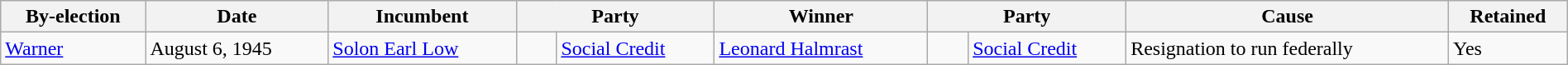<table class=wikitable style="width:100%">
<tr>
<th>By-election</th>
<th>Date</th>
<th>Incumbent</th>
<th colspan=2>Party</th>
<th>Winner</th>
<th colspan=2>Party</th>
<th>Cause</th>
<th>Retained</th>
</tr>
<tr>
<td><a href='#'>Warner</a></td>
<td>August 6, 1945</td>
<td><a href='#'>Solon Earl Low</a></td>
<td>    </td>
<td><a href='#'>Social Credit</a></td>
<td><a href='#'>Leonard Halmrast</a></td>
<td>    </td>
<td><a href='#'>Social Credit</a></td>
<td>Resignation to run federally</td>
<td>Yes</td>
</tr>
</table>
